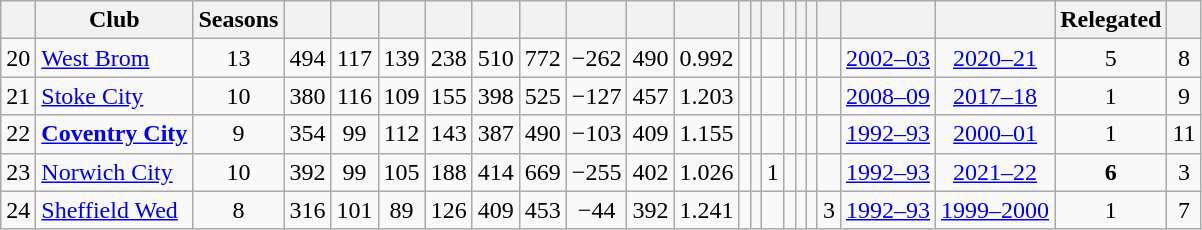<table class="wikitable sortable" style="text-align:center;">
<tr>
<th></th>
<th>Club</th>
<th>Seasons</th>
<th></th>
<th></th>
<th></th>
<th></th>
<th></th>
<th></th>
<th></th>
<th></th>
<th></th>
<th></th>
<th></th>
<th></th>
<th></th>
<th></th>
<th></th>
<th></th>
<th></th>
<th></th>
<th>Relegated</th>
<th></th>
</tr>
<tr>
<td>20</td>
<td align=left><a href='#'>West Brom</a></td>
<td>13</td>
<td>494</td>
<td>117</td>
<td>139</td>
<td>238</td>
<td>510</td>
<td>772</td>
<td>−262</td>
<td>490</td>
<td>0.992</td>
<td></td>
<td></td>
<td></td>
<td></td>
<td></td>
<td></td>
<td></td>
<td><a href='#'>2002–03</a></td>
<td><a href='#'>2020–21</a></td>
<td>5</td>
<td>8</td>
</tr>
<tr>
<td>21</td>
<td align=left><a href='#'>Stoke City</a></td>
<td>10</td>
<td>380</td>
<td>116</td>
<td>109</td>
<td>155</td>
<td>398</td>
<td>525</td>
<td>−127</td>
<td>457</td>
<td>1.203</td>
<td></td>
<td></td>
<td></td>
<td></td>
<td></td>
<td></td>
<td></td>
<td><a href='#'>2008–09</a></td>
<td><a href='#'>2017–18</a></td>
<td>1</td>
<td>9</td>
</tr>
<tr>
<td>22</td>
<td align=left><strong><a href='#'>Coventry City</a></strong></td>
<td>9</td>
<td>354</td>
<td>99</td>
<td>112</td>
<td>143</td>
<td>387</td>
<td>490</td>
<td>−103</td>
<td>409</td>
<td>1.155</td>
<td></td>
<td></td>
<td></td>
<td></td>
<td></td>
<td></td>
<td></td>
<td><a href='#'>1992–93</a></td>
<td><a href='#'>2000–01</a></td>
<td>1</td>
<td>11</td>
</tr>
<tr>
<td>23</td>
<td align="left"><a href='#'>Norwich City</a></td>
<td>10</td>
<td>392</td>
<td>99</td>
<td>105</td>
<td>188</td>
<td>414</td>
<td>669</td>
<td>−255</td>
<td>402</td>
<td>1.026</td>
<td></td>
<td></td>
<td>1</td>
<td></td>
<td></td>
<td></td>
<td></td>
<td><a href='#'>1992–93</a></td>
<td><a href='#'>2021–22</a></td>
<td><strong>6</strong></td>
<td>3</td>
</tr>
<tr>
<td>24</td>
<td align="left"><a href='#'>Sheffield Wed</a></td>
<td>8</td>
<td>316</td>
<td>101</td>
<td>89</td>
<td>126</td>
<td>409</td>
<td>453</td>
<td>−44</td>
<td>392</td>
<td>1.241</td>
<td></td>
<td></td>
<td></td>
<td></td>
<td></td>
<td></td>
<td>3</td>
<td><a href='#'>1992–93</a></td>
<td><a href='#'>1999–2000</a></td>
<td>1</td>
<td>7</td>
</tr>
</table>
